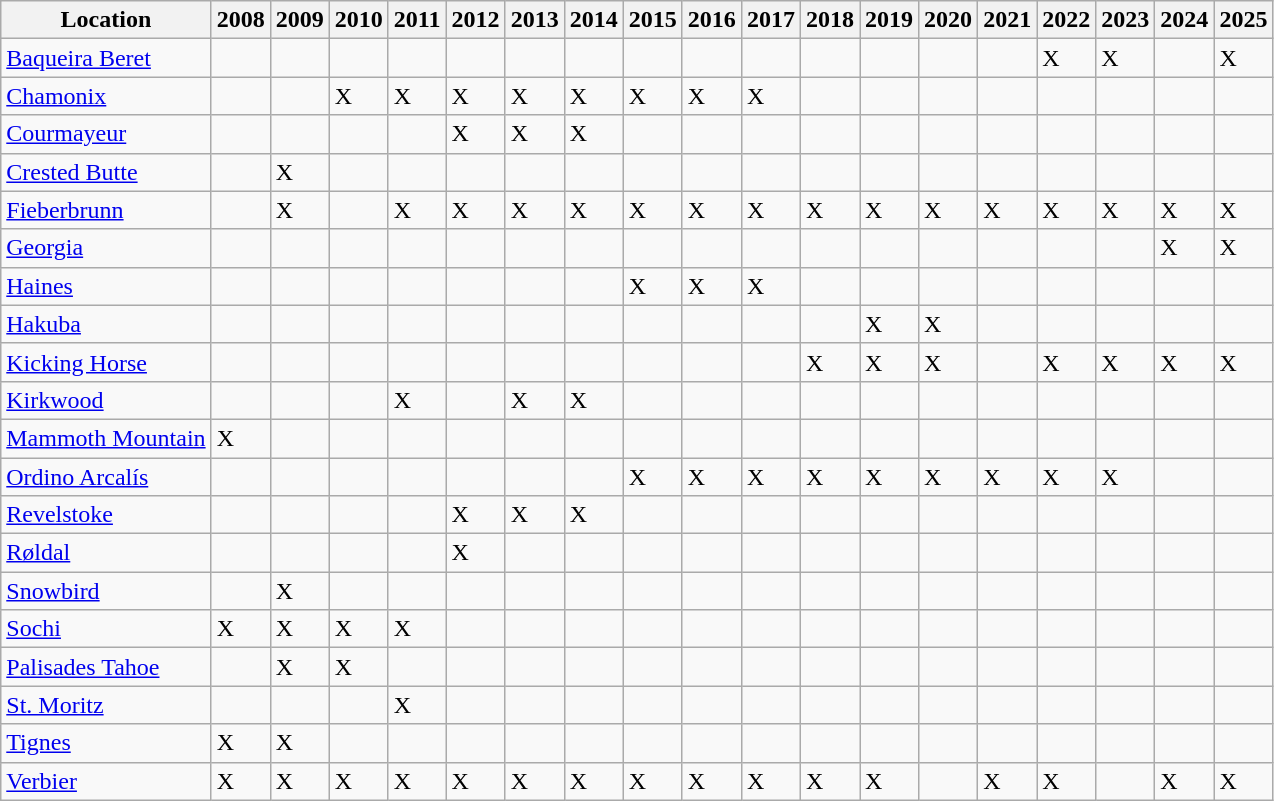<table class="wikitable" border="1">
<tr>
<th>Location</th>
<th>2008</th>
<th>2009</th>
<th>2010</th>
<th>2011</th>
<th>2012</th>
<th>2013</th>
<th>2014</th>
<th>2015</th>
<th>2016</th>
<th>2017</th>
<th>2018</th>
<th>2019</th>
<th>2020</th>
<th>2021</th>
<th>2022</th>
<th>2023</th>
<th>2024</th>
<th>2025</th>
</tr>
<tr>
<td> <a href='#'>Baqueira Beret</a></td>
<td></td>
<td></td>
<td></td>
<td></td>
<td></td>
<td></td>
<td></td>
<td></td>
<td></td>
<td></td>
<td></td>
<td></td>
<td></td>
<td></td>
<td>X</td>
<td>X</td>
<td><strong></strong></td>
<td>X</td>
</tr>
<tr>
<td> <a href='#'>Chamonix</a></td>
<td></td>
<td></td>
<td>X</td>
<td>X</td>
<td>X</td>
<td>X</td>
<td>X</td>
<td>X</td>
<td>X</td>
<td>X</td>
<td></td>
<td></td>
<td></td>
<td></td>
<td></td>
<td></td>
<td></td>
<td></td>
</tr>
<tr>
<td> <a href='#'>Courmayeur</a></td>
<td></td>
<td></td>
<td></td>
<td></td>
<td>X</td>
<td>X</td>
<td>X</td>
<td></td>
<td></td>
<td></td>
<td></td>
<td></td>
<td></td>
<td></td>
<td></td>
<td></td>
<td></td>
<td></td>
</tr>
<tr>
<td> <a href='#'>Crested Butte</a></td>
<td></td>
<td>X</td>
<td></td>
<td></td>
<td></td>
<td></td>
<td></td>
<td></td>
<td></td>
<td></td>
<td></td>
<td></td>
<td></td>
<td></td>
<td></td>
<td></td>
<td></td>
<td></td>
</tr>
<tr>
<td> <a href='#'>Fieberbrunn</a></td>
<td></td>
<td>X</td>
<td></td>
<td>X</td>
<td>X</td>
<td>X</td>
<td>X</td>
<td>X</td>
<td>X</td>
<td>X</td>
<td>X</td>
<td>X</td>
<td>X</td>
<td>X</td>
<td>X</td>
<td>X</td>
<td>X</td>
<td>X</td>
</tr>
<tr>
<td> <a href='#'>Georgia</a></td>
<td></td>
<td></td>
<td></td>
<td></td>
<td></td>
<td></td>
<td></td>
<td></td>
<td></td>
<td></td>
<td></td>
<td></td>
<td></td>
<td></td>
<td></td>
<td></td>
<td>X</td>
<td>X</td>
</tr>
<tr>
<td> <a href='#'>Haines</a></td>
<td></td>
<td></td>
<td></td>
<td></td>
<td></td>
<td></td>
<td></td>
<td>X</td>
<td>X</td>
<td>X</td>
<td></td>
<td></td>
<td></td>
<td></td>
<td></td>
<td></td>
<td></td>
<td></td>
</tr>
<tr>
<td> <a href='#'>Hakuba</a></td>
<td></td>
<td></td>
<td></td>
<td></td>
<td></td>
<td></td>
<td></td>
<td></td>
<td></td>
<td></td>
<td><strong></strong></td>
<td>X</td>
<td>X</td>
<td><strong></strong></td>
<td></td>
<td></td>
<td></td>
<td></td>
</tr>
<tr>
<td> <a href='#'>Kicking Horse</a></td>
<td></td>
<td></td>
<td></td>
<td></td>
<td></td>
<td></td>
<td></td>
<td></td>
<td></td>
<td></td>
<td>X</td>
<td>X</td>
<td>X</td>
<td><strong></strong></td>
<td>X</td>
<td>X</td>
<td>X</td>
<td>X</td>
</tr>
<tr>
<td> <a href='#'>Kirkwood</a></td>
<td></td>
<td></td>
<td></td>
<td>X</td>
<td></td>
<td>X</td>
<td>X</td>
<td></td>
<td></td>
<td></td>
<td></td>
<td></td>
<td></td>
<td></td>
<td></td>
<td></td>
<td></td>
<td></td>
</tr>
<tr>
<td> <a href='#'>Mammoth Mountain</a></td>
<td>X</td>
<td></td>
<td></td>
<td></td>
<td></td>
<td></td>
<td></td>
<td></td>
<td></td>
<td></td>
<td></td>
<td></td>
<td></td>
<td></td>
<td></td>
<td></td>
<td></td>
<td></td>
</tr>
<tr>
<td> <a href='#'>Ordino Arcalís</a></td>
<td></td>
<td></td>
<td></td>
<td></td>
<td></td>
<td></td>
<td></td>
<td>X</td>
<td>X</td>
<td>X</td>
<td>X</td>
<td>X</td>
<td>X</td>
<td>X</td>
<td>X</td>
<td>X</td>
<td><strong></strong></td>
<td></td>
</tr>
<tr>
<td> <a href='#'>Revelstoke</a></td>
<td></td>
<td></td>
<td></td>
<td></td>
<td>X</td>
<td>X</td>
<td>X</td>
<td></td>
<td></td>
<td></td>
<td></td>
<td></td>
<td></td>
<td></td>
<td></td>
<td></td>
<td></td>
<td></td>
</tr>
<tr>
<td> <a href='#'>Røldal</a></td>
<td></td>
<td></td>
<td></td>
<td></td>
<td>X</td>
<td></td>
<td></td>
<td></td>
<td></td>
<td></td>
<td></td>
<td></td>
<td></td>
<td></td>
<td></td>
<td></td>
<td></td>
<td></td>
</tr>
<tr>
<td> <a href='#'>Snowbird</a></td>
<td></td>
<td>X</td>
<td></td>
<td></td>
<td></td>
<td></td>
<td></td>
<td></td>
<td></td>
<td></td>
<td></td>
<td></td>
<td></td>
<td></td>
<td></td>
<td></td>
<td></td>
<td></td>
</tr>
<tr>
<td> <a href='#'>Sochi</a></td>
<td>X</td>
<td>X</td>
<td>X</td>
<td>X</td>
<td></td>
<td></td>
<td></td>
<td></td>
<td></td>
<td></td>
<td></td>
<td></td>
<td></td>
<td></td>
<td></td>
<td></td>
<td></td>
<td></td>
</tr>
<tr>
<td> <a href='#'>Palisades Tahoe</a></td>
<td></td>
<td>X</td>
<td>X</td>
<td></td>
<td></td>
<td></td>
<td></td>
<td></td>
<td></td>
<td></td>
<td></td>
<td></td>
<td></td>
<td></td>
<td></td>
<td></td>
<td></td>
<td></td>
</tr>
<tr>
<td> <a href='#'>St. Moritz</a></td>
<td></td>
<td></td>
<td></td>
<td>X</td>
<td></td>
<td></td>
<td></td>
<td></td>
<td></td>
<td></td>
<td></td>
<td></td>
<td></td>
<td></td>
<td></td>
<td></td>
<td></td>
<td></td>
</tr>
<tr>
<td> <a href='#'>Tignes</a></td>
<td>X</td>
<td>X</td>
<td></td>
<td></td>
<td></td>
<td></td>
<td></td>
<td></td>
<td></td>
<td></td>
<td></td>
<td></td>
<td></td>
<td></td>
<td></td>
<td></td>
<td></td>
<td></td>
</tr>
<tr>
<td> <a href='#'>Verbier</a></td>
<td>X</td>
<td>X</td>
<td>X</td>
<td>X</td>
<td>X</td>
<td>X</td>
<td>X</td>
<td>X</td>
<td>X</td>
<td>X</td>
<td>X</td>
<td>X</td>
<td><strong></strong></td>
<td>X</td>
<td>X</td>
<td><strong></strong></td>
<td>X</td>
<td>X</td>
</tr>
</table>
